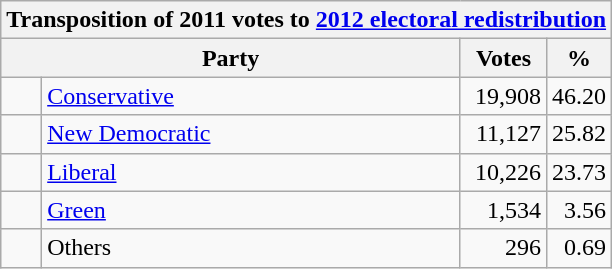<table class="wikitable">
<tr>
<th colspan="4">Transposition of 2011 votes to <a href='#'>2012 electoral redistribution</a></th>
</tr>
<tr>
<th bgcolor="#DDDDFF" width="130px" colspan="2">Party</th>
<th bgcolor="#DDDDFF" width="50px">Votes</th>
<th bgcolor="#DDDDFF" width="30px">%</th>
</tr>
<tr>
<td> </td>
<td><a href='#'>Conservative</a></td>
<td align=right>19,908</td>
<td align=right>46.20</td>
</tr>
<tr>
<td> </td>
<td><a href='#'>New Democratic</a></td>
<td align=right>11,127</td>
<td align=right>25.82</td>
</tr>
<tr>
<td> </td>
<td><a href='#'>Liberal</a></td>
<td align=right>10,226</td>
<td align=right>23.73</td>
</tr>
<tr>
<td> </td>
<td><a href='#'>Green</a></td>
<td align=right>1,534</td>
<td align=right>3.56</td>
</tr>
<tr>
<td> </td>
<td>Others</td>
<td align=right>296</td>
<td align=right>0.69</td>
</tr>
</table>
